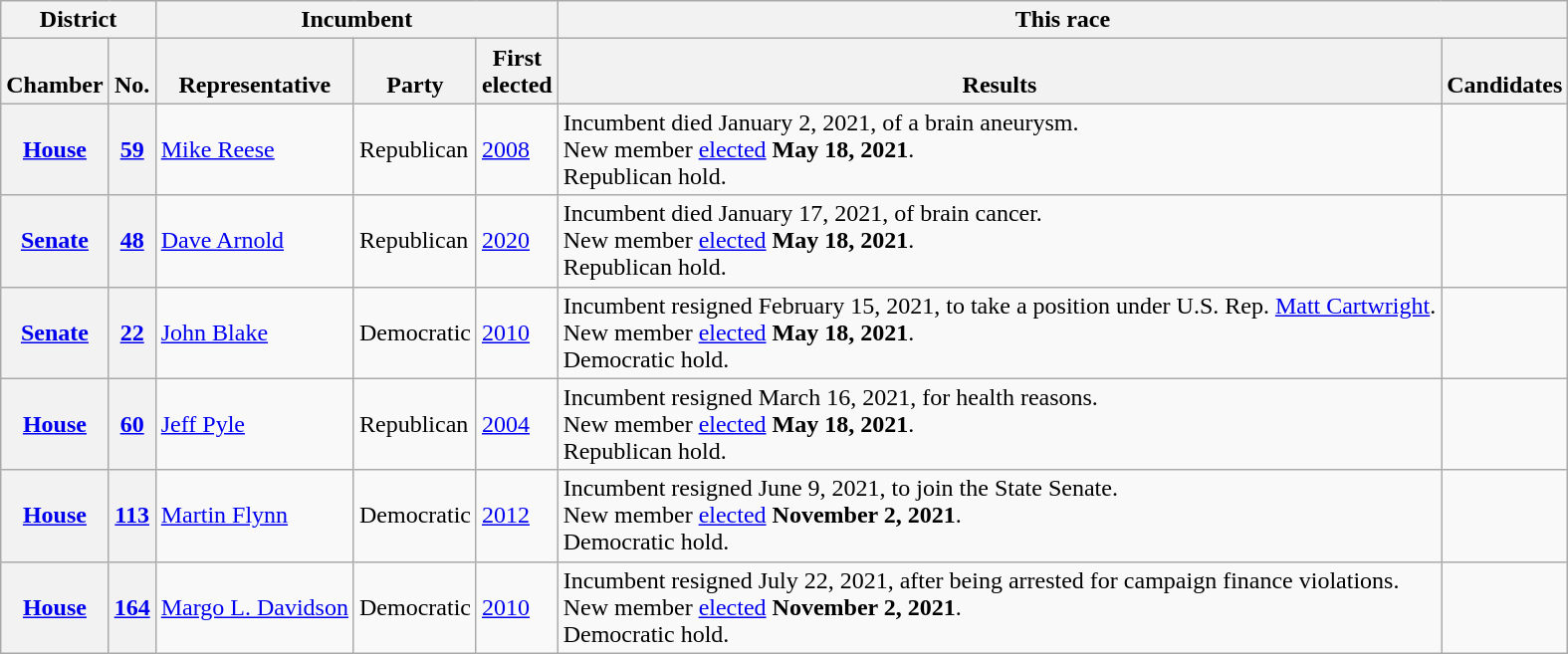<table class="wikitable sortable">
<tr valign=bottom>
<th colspan="2">District</th>
<th colspan="3">Incumbent</th>
<th colspan="2">This race</th>
</tr>
<tr valign=bottom>
<th>Chamber</th>
<th>No.</th>
<th>Representative</th>
<th>Party</th>
<th>First<br>elected</th>
<th>Results</th>
<th>Candidates</th>
</tr>
<tr>
<th><a href='#'>House</a></th>
<th><a href='#'>59</a></th>
<td><a href='#'>Mike Reese</a></td>
<td>Republican</td>
<td><a href='#'>2008</a></td>
<td>Incumbent died January 2, 2021, of a brain aneurysm.<br>New member <a href='#'>elected</a> <strong>May 18, 2021</strong>.<br>Republican hold.</td>
<td nowrap></td>
</tr>
<tr>
<th><a href='#'>Senate</a></th>
<th><a href='#'>48</a></th>
<td><a href='#'>Dave Arnold</a></td>
<td>Republican</td>
<td><a href='#'>2020<br></a></td>
<td>Incumbent died January 17, 2021, of brain cancer.<br>New member <a href='#'>elected</a> <strong>May 18, 2021</strong>.<br>Republican hold.</td>
<td nowrap></td>
</tr>
<tr>
<th><a href='#'>Senate</a></th>
<th><a href='#'>22</a></th>
<td><a href='#'>John Blake</a></td>
<td>Democratic</td>
<td><a href='#'>2010</a></td>
<td>Incumbent resigned February 15, 2021, to take a position under U.S. Rep. <a href='#'>Matt Cartwright</a>.<br>New member <a href='#'>elected</a> <strong>May 18, 2021</strong>.<br>Democratic hold.</td>
<td nowrap></td>
</tr>
<tr>
<th><a href='#'>House</a></th>
<th><a href='#'>60</a></th>
<td><a href='#'>Jeff Pyle</a></td>
<td>Republican</td>
<td><a href='#'>2004</a></td>
<td>Incumbent resigned March 16, 2021, for health reasons.<br>New member <a href='#'>elected</a> <strong>May 18, 2021</strong>.<br>Republican hold.</td>
<td nowrap></td>
</tr>
<tr>
<th><a href='#'>House</a></th>
<th><a href='#'>113</a></th>
<td><a href='#'>Martin Flynn</a></td>
<td>Democratic</td>
<td><a href='#'>2012</a></td>
<td>Incumbent resigned June 9, 2021, to join the State Senate.<br>New member <a href='#'>elected</a> <strong>November 2, 2021</strong>.<br>Democratic hold.</td>
<td nowrap></td>
</tr>
<tr>
<th><a href='#'>House</a></th>
<th><a href='#'>164</a></th>
<td><a href='#'>Margo L. Davidson</a></td>
<td>Democratic</td>
<td><a href='#'>2010</a></td>
<td>Incumbent resigned July 22, 2021, after being arrested for campaign finance violations.<br>New member <a href='#'>elected</a> <strong>November 2, 2021</strong>.<br>Democratic hold.</td>
<td nowrap></td>
</tr>
</table>
